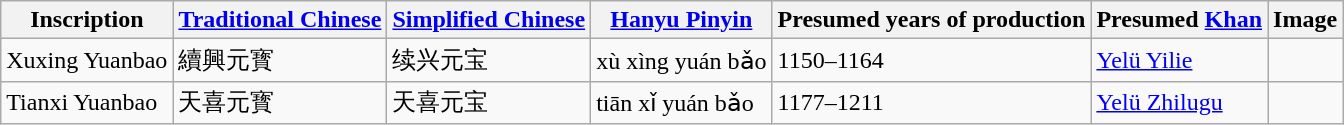<table class="wikitable">
<tr>
<th>Inscription</th>
<th><a href='#'>Traditional Chinese</a></th>
<th><a href='#'>Simplified Chinese</a></th>
<th><a href='#'>Hanyu Pinyin</a></th>
<th>Presumed years of production</th>
<th>Presumed <a href='#'>Khan</a></th>
<th>Image</th>
</tr>
<tr>
<td>Xuxing Yuanbao</td>
<td>續興元寳</td>
<td>续兴元宝</td>
<td>xù xìng yuán bǎo</td>
<td>1150–1164</td>
<td><a href='#'>Yelü Yilie</a></td>
<td></td>
</tr>
<tr>
<td>Tianxi Yuanbao</td>
<td>天喜元寳</td>
<td>天喜元宝</td>
<td>tiān xǐ yuán bǎo</td>
<td>1177–1211</td>
<td><a href='#'>Yelü Zhilugu</a></td>
<td></td>
</tr>
</table>
